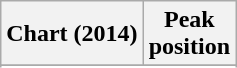<table class="wikitable sortable plainrowheaders">
<tr>
<th>Chart (2014)</th>
<th>Peak<br>position</th>
</tr>
<tr>
</tr>
<tr>
</tr>
<tr>
</tr>
<tr>
</tr>
</table>
